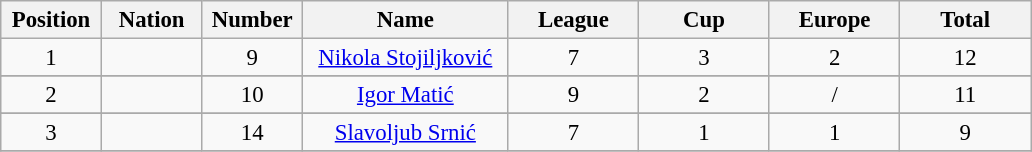<table class="wikitable" style="font-size: 95%; text-align: center;">
<tr>
<th width=60>Position</th>
<th width=60>Nation</th>
<th width=60>Number</th>
<th width=130>Name</th>
<th width=80>League</th>
<th width=80>Cup</th>
<th width=80>Europe</th>
<th width=80>Total</th>
</tr>
<tr>
<td>1</td>
<td></td>
<td>9</td>
<td><a href='#'>Nikola Stojiljković</a></td>
<td>7</td>
<td>3</td>
<td>2</td>
<td>12</td>
</tr>
<tr>
</tr>
<tr>
<td>2</td>
<td></td>
<td>10</td>
<td><a href='#'>Igor Matić</a></td>
<td>9</td>
<td>2</td>
<td>/</td>
<td>11</td>
</tr>
<tr>
</tr>
<tr>
<td>3</td>
<td></td>
<td>14</td>
<td><a href='#'>Slavoljub Srnić</a></td>
<td>7</td>
<td>1</td>
<td>1</td>
<td>9</td>
</tr>
<tr>
</tr>
</table>
